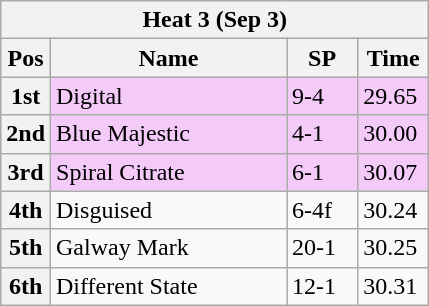<table class="wikitable">
<tr>
<th colspan="6">Heat 3 (Sep 3)</th>
</tr>
<tr>
<th width=20>Pos</th>
<th width=150>Name</th>
<th width=40>SP</th>
<th width=40>Time</th>
</tr>
<tr style="background: #f4caf9;">
<th>1st</th>
<td>Digital</td>
<td>9-4</td>
<td>29.65</td>
</tr>
<tr style="background: #f4caf9;">
<th>2nd</th>
<td>Blue Majestic</td>
<td>4-1</td>
<td>30.00</td>
</tr>
<tr style="background: #f4caf9;">
<th>3rd</th>
<td>Spiral Citrate</td>
<td>6-1</td>
<td>30.07</td>
</tr>
<tr>
<th>4th</th>
<td>Disguised</td>
<td>6-4f</td>
<td>30.24</td>
</tr>
<tr>
<th>5th</th>
<td>Galway Mark</td>
<td>20-1</td>
<td>30.25</td>
</tr>
<tr>
<th>6th</th>
<td>Different State</td>
<td>12-1</td>
<td>30.31</td>
</tr>
</table>
